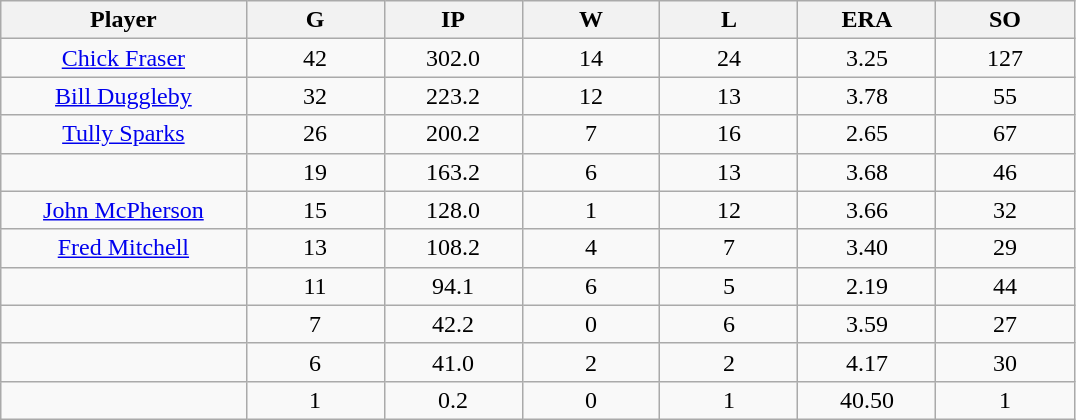<table class="wikitable sortable">
<tr>
<th bgcolor="#DDDDFF" width="16%">Player</th>
<th bgcolor="#DDDDFF" width="9%">G</th>
<th bgcolor="#DDDDFF" width="9%">IP</th>
<th bgcolor="#DDDDFF" width="9%">W</th>
<th bgcolor="#DDDDFF" width="9%">L</th>
<th bgcolor="#DDDDFF" width="9%">ERA</th>
<th bgcolor="#DDDDFF" width="9%">SO</th>
</tr>
<tr align="center">
<td><a href='#'>Chick Fraser</a></td>
<td>42</td>
<td>302.0</td>
<td>14</td>
<td>24</td>
<td>3.25</td>
<td>127</td>
</tr>
<tr align=center>
<td><a href='#'>Bill Duggleby</a></td>
<td>32</td>
<td>223.2</td>
<td>12</td>
<td>13</td>
<td>3.78</td>
<td>55</td>
</tr>
<tr align=center>
<td><a href='#'>Tully Sparks</a></td>
<td>26</td>
<td>200.2</td>
<td>7</td>
<td>16</td>
<td>2.65</td>
<td>67</td>
</tr>
<tr align=center>
<td></td>
<td>19</td>
<td>163.2</td>
<td>6</td>
<td>13</td>
<td>3.68</td>
<td>46</td>
</tr>
<tr align="center">
<td><a href='#'>John McPherson</a></td>
<td>15</td>
<td>128.0</td>
<td>1</td>
<td>12</td>
<td>3.66</td>
<td>32</td>
</tr>
<tr align=center>
<td><a href='#'>Fred Mitchell</a></td>
<td>13</td>
<td>108.2</td>
<td>4</td>
<td>7</td>
<td>3.40</td>
<td>29</td>
</tr>
<tr align=center>
<td></td>
<td>11</td>
<td>94.1</td>
<td>6</td>
<td>5</td>
<td>2.19</td>
<td>44</td>
</tr>
<tr align="center">
<td></td>
<td>7</td>
<td>42.2</td>
<td>0</td>
<td>6</td>
<td>3.59</td>
<td>27</td>
</tr>
<tr align="center">
<td></td>
<td>6</td>
<td>41.0</td>
<td>2</td>
<td>2</td>
<td>4.17</td>
<td>30</td>
</tr>
<tr align="center">
<td></td>
<td>1</td>
<td>0.2</td>
<td>0</td>
<td>1</td>
<td>40.50</td>
<td>1</td>
</tr>
</table>
